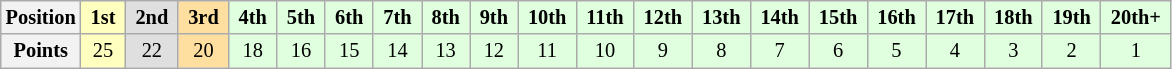<table class="wikitable" style="font-size:85%; text-align:center">
<tr>
<th>Position</th>
<td style="background:#ffffbf;"> <strong>1st</strong> </td>
<td style="background:#dfdfdf;"> <strong>2nd</strong> </td>
<td style="background:#ffdf9f;"> <strong>3rd</strong> </td>
<td style="background:#dfffdf;"> <strong>4th</strong> </td>
<td style="background:#dfffdf;"> <strong>5th</strong> </td>
<td style="background:#dfffdf;"> <strong>6th</strong> </td>
<td style="background:#dfffdf;"> <strong>7th</strong> </td>
<td style="background:#dfffdf;"> <strong>8th</strong> </td>
<td style="background:#dfffdf;"> <strong>9th</strong> </td>
<td style="background:#dfffdf;"> <strong>10th</strong> </td>
<td style="background:#dfffdf;"> <strong>11th</strong> </td>
<td style="background:#dfffdf;"> <strong>12th</strong> </td>
<td style="background:#dfffdf;"> <strong>13th</strong> </td>
<td style="background:#dfffdf;"> <strong>14th</strong> </td>
<td style="background:#dfffdf;"> <strong>15th</strong> </td>
<td style="background:#dfffdf;"> <strong>16th</strong> </td>
<td style="background:#dfffdf;"> <strong>17th</strong> </td>
<td style="background:#dfffdf;"> <strong>18th</strong> </td>
<td style="background:#dfffdf;"> <strong>19th</strong> </td>
<td style="background:#dfffdf;"> <strong>20th+</strong> </td>
</tr>
<tr>
<th>Points</th>
<td style="background:#ffffbf;">25</td>
<td style="background:#dfdfdf;">22</td>
<td style="background:#ffdf9f;">20</td>
<td style="background:#dfffdf;">18</td>
<td style="background:#dfffdf;">16</td>
<td style="background:#dfffdf;">15</td>
<td style="background:#dfffdf;">14</td>
<td style="background:#dfffdf;">13</td>
<td style="background:#dfffdf;">12</td>
<td style="background:#dfffdf;">11</td>
<td style="background:#dfffdf;">10</td>
<td style="background:#dfffdf;">9</td>
<td style="background:#dfffdf;">8</td>
<td style="background:#dfffdf;">7</td>
<td style="background:#dfffdf;">6</td>
<td style="background:#dfffdf;">5</td>
<td style="background:#dfffdf;">4</td>
<td style="background:#dfffdf;">3</td>
<td style="background:#dfffdf;">2</td>
<td style="background:#dfffdf;">1</td>
</tr>
</table>
